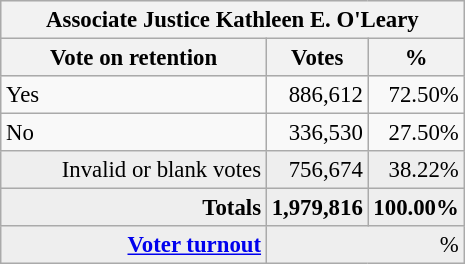<table class="wikitable" style="font-size: 95%;">
<tr style="background-color:#E9E9E9">
<th colspan=7>Associate Justice Kathleen E. O'Leary</th>
</tr>
<tr style="background-color:#E9E9E9">
<th style="width: 170px">Vote on retention</th>
<th style="width: 50px">Votes</th>
<th style="width: 40px">%</th>
</tr>
<tr>
<td>Yes</td>
<td align="right">886,612</td>
<td align="right">72.50%</td>
</tr>
<tr>
<td>No</td>
<td align="right">336,530</td>
<td align="right">27.50%</td>
</tr>
<tr bgcolor="#EEEEEE">
<td align="right">Invalid or blank votes</td>
<td align="right">756,674</td>
<td align="right">38.22%</td>
</tr>
<tr bgcolor="#EEEEEE">
<td align="right"><strong>Totals</strong></td>
<td align="right"><strong>1,979,816</strong></td>
<td align="right"><strong>100.00%</strong></td>
</tr>
<tr bgcolor="#EEEEEE">
<td align="right"><strong><a href='#'>Voter turnout</a></strong></td>
<td colspan="2" align="right">%</td>
</tr>
</table>
